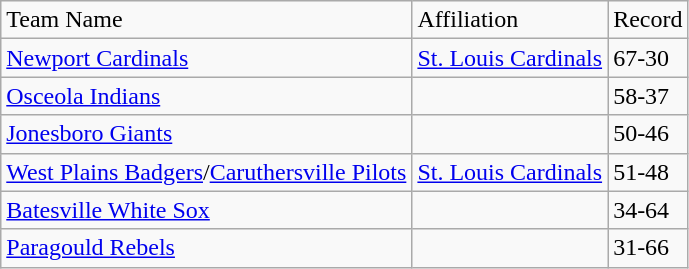<table class="wikitable">
<tr>
<td>Team Name</td>
<td>Affiliation</td>
<td>Record</td>
</tr>
<tr>
<td><a href='#'>Newport Cardinals</a></td>
<td><a href='#'>St. Louis Cardinals</a></td>
<td>67-30</td>
</tr>
<tr>
<td><a href='#'>Osceola Indians</a></td>
<td></td>
<td>58-37</td>
</tr>
<tr>
<td><a href='#'>Jonesboro Giants</a></td>
<td></td>
<td>50-46</td>
</tr>
<tr>
<td><a href='#'>West Plains Badgers</a>/<a href='#'>Caruthersville Pilots</a></td>
<td><a href='#'>St. Louis Cardinals</a></td>
<td>51-48</td>
</tr>
<tr>
<td><a href='#'>Batesville White Sox</a></td>
<td></td>
<td>34-64</td>
</tr>
<tr>
<td><a href='#'>Paragould Rebels</a></td>
<td></td>
<td>31-66</td>
</tr>
</table>
